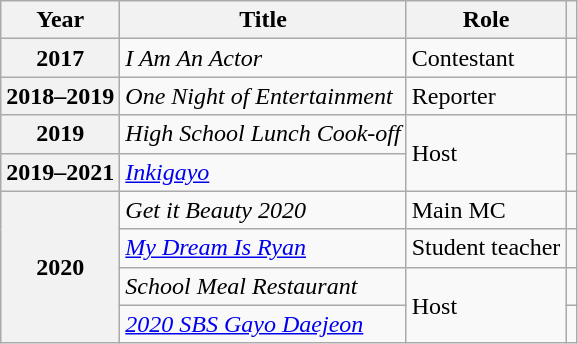<table class="wikitable plainrowheaders">
<tr>
<th scope="col">Year</th>
<th scope="col">Title</th>
<th scope="col">Role</th>
<th scope="col"></th>
</tr>
<tr>
<th scope="row">2017</th>
<td><em>I Am An Actor</em></td>
<td>Contestant</td>
<td style="text-align:center"></td>
</tr>
<tr>
<th scope="row">2018–2019</th>
<td><em>One Night of Entertainment</em></td>
<td>Reporter</td>
<td style="text-align:center"></td>
</tr>
<tr>
<th scope="row">2019</th>
<td><em>High School Lunch Cook-off</em></td>
<td rowspan="2">Host</td>
<td style="text-align:center"></td>
</tr>
<tr>
<th scope="row">2019–2021</th>
<td><em><a href='#'>Inkigayo</a></em></td>
<td style="text-align:center"></td>
</tr>
<tr>
<th scope="row" rowspan="4">2020</th>
<td><em>Get it Beauty 2020</em></td>
<td>Main MC</td>
<td style="text-align:center"></td>
</tr>
<tr>
<td><em><a href='#'>My Dream Is Ryan</a></em></td>
<td>Student teacher</td>
<td style="text-align:center"></td>
</tr>
<tr>
<td><em>School Meal Restaurant</em></td>
<td rowspan="2">Host</td>
<td style="text-align:center"></td>
</tr>
<tr>
<td><em><a href='#'>2020 SBS Gayo Daejeon</a></em></td>
<td style="text-align:center"></td>
</tr>
</table>
